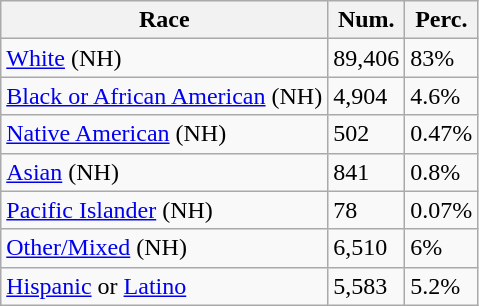<table class="wikitable">
<tr>
<th>Race</th>
<th>Num.</th>
<th>Perc.</th>
</tr>
<tr>
<td><a href='#'>White</a> (NH)</td>
<td>89,406</td>
<td>83%</td>
</tr>
<tr>
<td><a href='#'>Black or African American</a> (NH)</td>
<td>4,904</td>
<td>4.6%</td>
</tr>
<tr>
<td><a href='#'>Native American</a> (NH)</td>
<td>502</td>
<td>0.47%</td>
</tr>
<tr>
<td><a href='#'>Asian</a> (NH)</td>
<td>841</td>
<td>0.8%</td>
</tr>
<tr>
<td><a href='#'>Pacific Islander</a> (NH)</td>
<td>78</td>
<td>0.07%</td>
</tr>
<tr>
<td><a href='#'>Other/Mixed</a> (NH)</td>
<td>6,510</td>
<td>6%</td>
</tr>
<tr>
<td><a href='#'>Hispanic</a> or <a href='#'>Latino</a></td>
<td>5,583</td>
<td>5.2%</td>
</tr>
</table>
